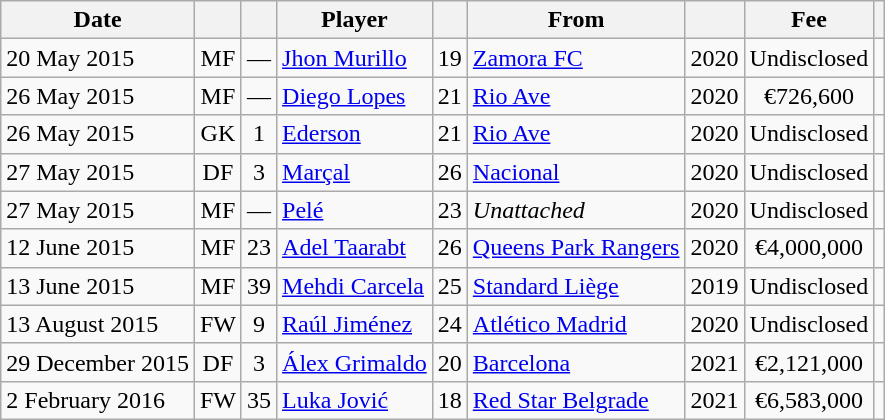<table class="wikitable sortable" style="text-align:center;">
<tr>
<th>Date</th>
<th></th>
<th></th>
<th>Player</th>
<th></th>
<th>From</th>
<th></th>
<th>Fee</th>
<th></th>
</tr>
<tr>
<td align=left>20 May 2015</td>
<td>MF</td>
<td>—</td>
<td align=left> <a href='#'>Jhon Murillo</a></td>
<td>19</td>
<td align=left> <a href='#'>Zamora FC</a></td>
<td>2020</td>
<td>Undisclosed</td>
<td></td>
</tr>
<tr>
<td align=left>26 May 2015</td>
<td>MF</td>
<td>—</td>
<td align=left> <a href='#'>Diego Lopes</a></td>
<td>21</td>
<td align=left> <a href='#'>Rio Ave</a></td>
<td>2020</td>
<td>€726,600</td>
<td></td>
</tr>
<tr>
<td align=left>26 May 2015</td>
<td>GK</td>
<td>1</td>
<td align=left> <a href='#'>Ederson</a></td>
<td>21</td>
<td align=left> <a href='#'>Rio Ave</a></td>
<td>2020</td>
<td>Undisclosed</td>
<td></td>
</tr>
<tr>
<td align=left>27 May 2015</td>
<td>DF</td>
<td>3</td>
<td align=left> <a href='#'>Marçal</a></td>
<td>26</td>
<td align=left> <a href='#'>Nacional</a></td>
<td>2020</td>
<td>Undisclosed</td>
<td></td>
</tr>
<tr>
<td align=left>27 May 2015</td>
<td>MF</td>
<td>—</td>
<td align=left> <a href='#'>Pelé</a></td>
<td>23</td>
<td align=left><em>Unattached</em></td>
<td>2020</td>
<td>Undisclosed</td>
<td></td>
</tr>
<tr>
<td align=left>12 June 2015</td>
<td>MF</td>
<td>23</td>
<td align=left> <a href='#'>Adel Taarabt</a></td>
<td>26</td>
<td align=left> <a href='#'>Queens Park Rangers</a></td>
<td>2020</td>
<td>€4,000,000</td>
<td></td>
</tr>
<tr>
<td align=left>13 June 2015</td>
<td>MF</td>
<td>39</td>
<td align=left> <a href='#'>Mehdi Carcela</a></td>
<td>25</td>
<td align=left> <a href='#'>Standard Liège</a></td>
<td>2019</td>
<td>Undisclosed</td>
<td></td>
</tr>
<tr>
<td align=left>13 August 2015</td>
<td>FW</td>
<td>9</td>
<td align=left> <a href='#'>Raúl Jiménez</a></td>
<td>24</td>
<td align=left> <a href='#'>Atlético Madrid</a></td>
<td>2020</td>
<td>Undisclosed</td>
<td></td>
</tr>
<tr>
<td align=left>29 December 2015</td>
<td>DF</td>
<td>3</td>
<td align=left> <a href='#'>Álex Grimaldo</a></td>
<td>20</td>
<td align=left> <a href='#'>Barcelona</a></td>
<td>2021</td>
<td>€2,121,000</td>
<td></td>
</tr>
<tr>
<td align=left>2 February 2016</td>
<td>FW</td>
<td>35</td>
<td align=left> <a href='#'>Luka Jović</a></td>
<td>18</td>
<td align=left> <a href='#'>Red Star Belgrade</a></td>
<td>2021</td>
<td>€6,583,000</td>
<td></td>
</tr>
</table>
